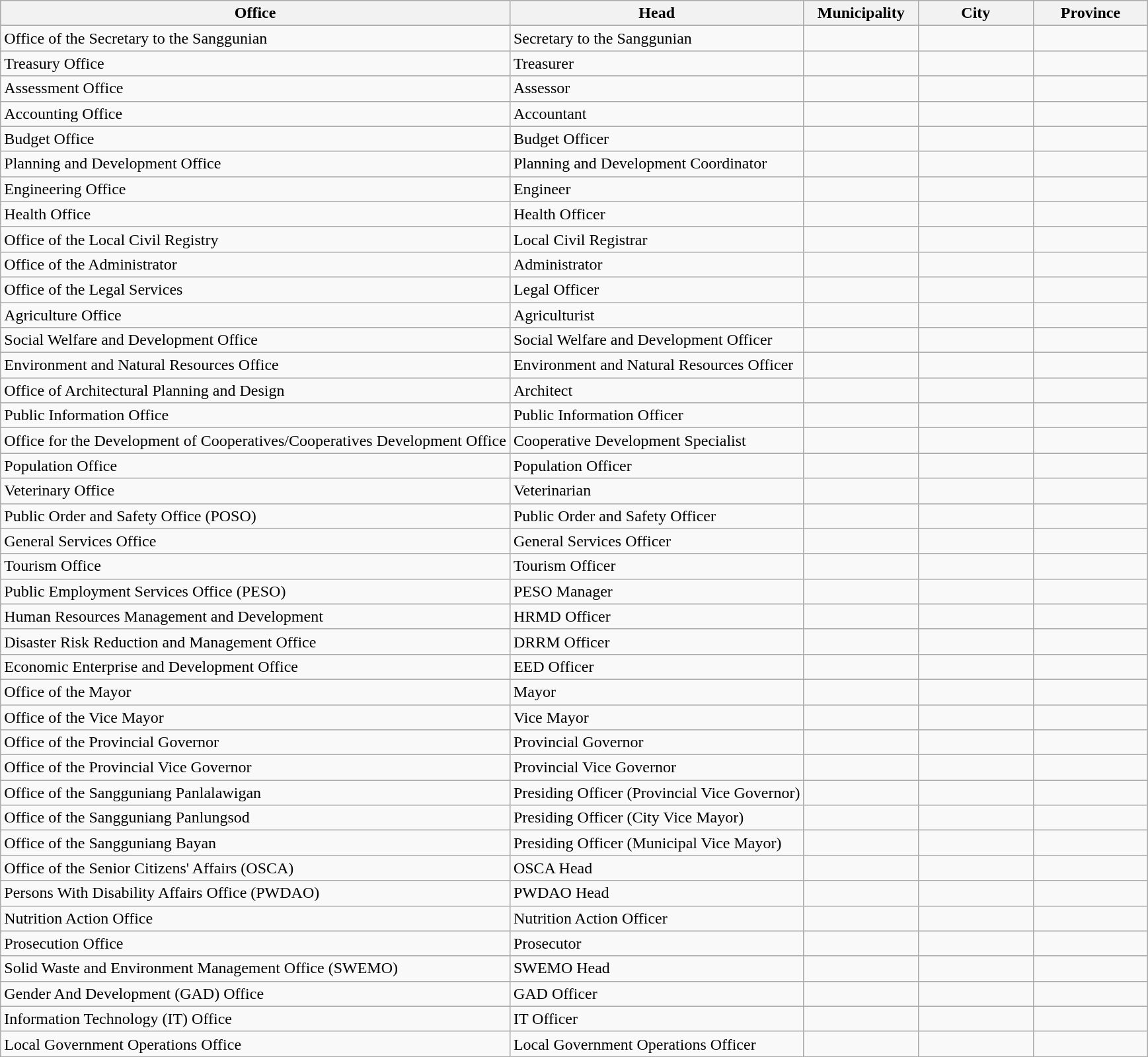<table class="wikitable">
<tr>
<th>Office</th>
<th>Head</th>
<th width=10%>Municipality</th>
<th width=10%>City</th>
<th width=10%>Province</th>
</tr>
<tr>
<td>Office of the Secretary to the Sanggunian</td>
<td>Secretary to the Sanggunian</td>
<td></td>
<td></td>
<td></td>
</tr>
<tr>
<td>Treasury Office</td>
<td>Treasurer</td>
<td></td>
<td></td>
<td></td>
</tr>
<tr>
<td>Assessment Office</td>
<td>Assessor</td>
<td></td>
<td></td>
<td></td>
</tr>
<tr>
<td>Accounting Office</td>
<td>Accountant</td>
<td></td>
<td></td>
<td></td>
</tr>
<tr>
<td>Budget Office</td>
<td>Budget Officer</td>
<td></td>
<td></td>
<td></td>
</tr>
<tr>
<td>Planning and Development Office</td>
<td>Planning and Development Coordinator</td>
<td></td>
<td></td>
<td></td>
</tr>
<tr>
<td>Engineering Office</td>
<td>Engineer</td>
<td></td>
<td></td>
<td></td>
</tr>
<tr>
<td>Health Office</td>
<td>Health Officer</td>
<td></td>
<td></td>
<td></td>
</tr>
<tr>
<td>Office of the Local Civil Registry</td>
<td>Local Civil Registrar</td>
<td></td>
<td></td>
<td></td>
</tr>
<tr>
<td>Office of the Administrator</td>
<td>Administrator</td>
<td></td>
<td></td>
<td></td>
</tr>
<tr>
<td>Office of the Legal Services</td>
<td>Legal Officer</td>
<td></td>
<td></td>
<td></td>
</tr>
<tr>
<td>Agriculture Office</td>
<td>Agriculturist</td>
<td></td>
<td></td>
<td></td>
</tr>
<tr>
<td>Social Welfare and Development Office</td>
<td>Social Welfare and Development Officer</td>
<td></td>
<td></td>
<td></td>
</tr>
<tr>
<td>Environment and Natural Resources Office</td>
<td>Environment and Natural Resources Officer</td>
<td></td>
<td></td>
<td></td>
</tr>
<tr>
<td>Office of Architectural Planning and Design</td>
<td>Architect</td>
<td></td>
<td></td>
<td></td>
</tr>
<tr>
<td>Public Information Office</td>
<td>Public Information Officer</td>
<td></td>
<td></td>
<td></td>
</tr>
<tr>
<td>Office for the Development of Cooperatives/Cooperatives Development Office</td>
<td>Cooperative Development Specialist</td>
<td></td>
<td></td>
<td></td>
</tr>
<tr>
<td>Population Office</td>
<td>Population Officer</td>
<td></td>
<td></td>
<td></td>
</tr>
<tr>
<td>Veterinary Office</td>
<td>Veterinarian</td>
<td></td>
<td></td>
<td></td>
</tr>
<tr>
<td>Public Order and Safety Office (POSO)</td>
<td>Public Order and Safety Officer</td>
<td></td>
<td></td>
<td></td>
</tr>
<tr>
<td>General Services Office</td>
<td>General Services Officer</td>
<td></td>
<td></td>
<td></td>
</tr>
<tr>
<td>Tourism Office</td>
<td>Tourism Officer</td>
<td></td>
<td></td>
<td></td>
</tr>
<tr>
<td>Public Employment Services Office (PESO)</td>
<td>PESO Manager</td>
<td></td>
<td></td>
<td></td>
</tr>
<tr>
<td>Human Resources Management and Development</td>
<td>HRMD Officer</td>
<td></td>
<td></td>
<td></td>
</tr>
<tr>
<td>Disaster Risk Reduction and Management Office</td>
<td>DRRM Officer</td>
<td></td>
<td></td>
<td></td>
</tr>
<tr>
<td>Economic Enterprise and Development Office</td>
<td>EED Officer</td>
<td></td>
<td></td>
<td></td>
</tr>
<tr>
<td>Office of the Mayor</td>
<td>Mayor</td>
<td></td>
<td></td>
<td></td>
</tr>
<tr>
<td>Office of the Vice Mayor</td>
<td>Vice Mayor</td>
<td></td>
<td></td>
<td></td>
</tr>
<tr>
<td>Office of the Provincial Governor</td>
<td>Provincial Governor</td>
<td></td>
<td></td>
<td></td>
</tr>
<tr>
<td>Office of the Provincial Vice Governor</td>
<td>Provincial Vice Governor</td>
<td></td>
<td></td>
<td></td>
</tr>
<tr>
<td>Office of the Sangguniang Panlalawigan</td>
<td>Presiding Officer (Provincial Vice Governor)</td>
<td></td>
<td></td>
<td></td>
</tr>
<tr>
<td>Office of the Sangguniang Panlungsod</td>
<td>Presiding Officer (City Vice Mayor)</td>
<td></td>
<td></td>
<td></td>
</tr>
<tr>
<td>Office of the Sangguniang Bayan</td>
<td>Presiding Officer (Municipal Vice Mayor)</td>
<td></td>
<td></td>
<td></td>
</tr>
<tr>
<td>Office of the Senior Citizens' Affairs (OSCA)</td>
<td>OSCA Head</td>
<td></td>
<td></td>
<td></td>
</tr>
<tr>
<td>Persons With Disability Affairs Office (PWDAO)</td>
<td>PWDAO Head</td>
<td></td>
<td></td>
<td></td>
</tr>
<tr>
<td>Nutrition Action Office</td>
<td>Nutrition Action Officer</td>
<td></td>
<td></td>
<td></td>
</tr>
<tr>
<td>Prosecution Office</td>
<td>Prosecutor</td>
<td></td>
<td></td>
<td></td>
</tr>
<tr>
<td>Solid Waste and Environment Management Office (SWEMO)</td>
<td>SWEMO Head</td>
<td></td>
<td></td>
<td></td>
</tr>
<tr>
<td>Gender And Development (GAD) Office</td>
<td>GAD Officer</td>
<td></td>
<td></td>
<td></td>
</tr>
<tr>
<td>Information Technology (IT) Office</td>
<td>IT Officer</td>
<td></td>
<td></td>
<td></td>
</tr>
<tr>
<td>Local Government Operations Office</td>
<td>Local Government Operations Officer</td>
<td></td>
<td></td>
<td></td>
</tr>
</table>
